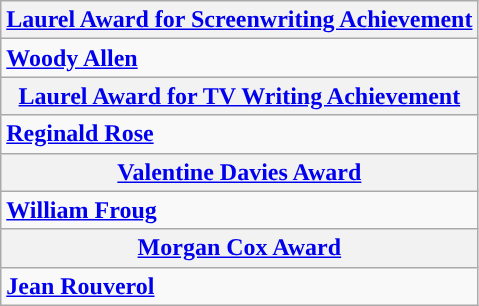<table class="wikitable" style="width=">
<tr>
<th colspan="2" style="background:"><a href='#'>Laurel Award for Screenwriting Achievement</a></th>
</tr>
<tr>
<td colspan="2" style="vertical-align:top;"><strong><a href='#'>Woody Allen</a></strong></td>
</tr>
<tr>
<th colspan="2" style="background:"><a href='#'>Laurel Award for TV Writing Achievement</a></th>
</tr>
<tr>
<td colspan="2" style="vertical-align:top;"><strong><a href='#'>Reginald Rose</a></strong></td>
</tr>
<tr>
<th colspan="2" style="background:"><a href='#'>Valentine Davies Award</a></th>
</tr>
<tr>
<td colspan="2" style="vertical-align:top;"><strong><a href='#'>William Froug</a></strong></td>
</tr>
<tr>
<th colspan="2" style="background:"><a href='#'>Morgan Cox Award</a></th>
</tr>
<tr>
<td colspan="2" style="vertical-align:top;"><strong><a href='#'>Jean Rouverol</a></strong></td>
</tr>
</table>
